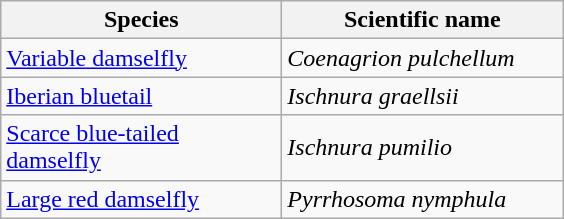<table class="wikitable">
<tr>
<th>Species</th>
<th>Scientific name</th>
</tr>
<tr>
<td style="width:180px"><a href='#'>Variable damselfly</a></td>
<td style="width:180px"><em>Coenagrion pulchellum</em></td>
</tr>
<tr>
<td><a href='#'>Iberian bluetail</a></td>
<td><em>Ischnura graellsii</em></td>
</tr>
<tr>
<td><a href='#'>Scarce blue-tailed damselfly</a></td>
<td><em>Ischnura pumilio</em></td>
</tr>
<tr>
<td><a href='#'>Large red damselfly</a></td>
<td><em>Pyrrhosoma nymphula</em></td>
</tr>
</table>
